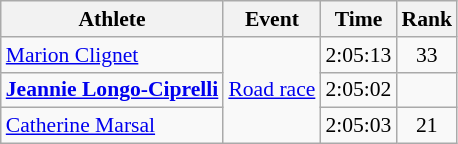<table class="wikitable" style="font-size:90%">
<tr>
<th>Athlete</th>
<th>Event</th>
<th>Time</th>
<th>Rank</th>
</tr>
<tr align=center>
<td align=left><a href='#'>Marion Clignet</a></td>
<td align=left rowspan=3><a href='#'>Road race</a></td>
<td>2:05:13</td>
<td>33</td>
</tr>
<tr align=center>
<td align=left><strong><a href='#'>Jeannie Longo-Ciprelli</a></strong></td>
<td>2:05:02</td>
<td></td>
</tr>
<tr align=center>
<td align=left><a href='#'>Catherine Marsal</a></td>
<td>2:05:03</td>
<td>21</td>
</tr>
</table>
